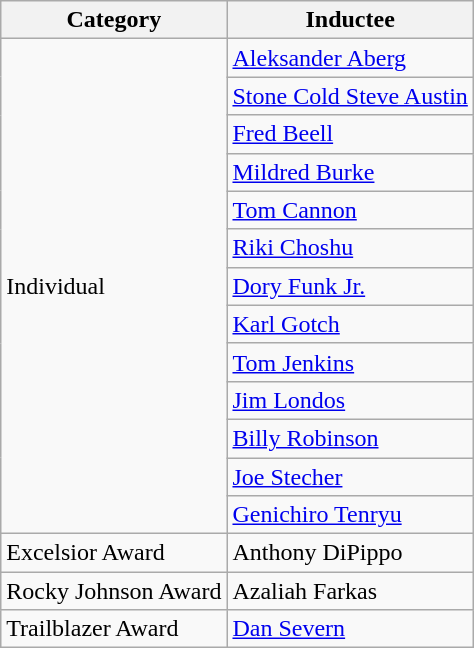<table class="wikitable">
<tr>
<th>Category</th>
<th>Inductee</th>
</tr>
<tr>
<td rowspan=13>Individual</td>
<td><a href='#'>Aleksander Aberg</a></td>
</tr>
<tr>
<td><a href='#'>Stone Cold Steve Austin</a></td>
</tr>
<tr>
<td><a href='#'>Fred Beell</a></td>
</tr>
<tr>
<td><a href='#'>Mildred Burke</a></td>
</tr>
<tr>
<td><a href='#'>Tom Cannon</a></td>
</tr>
<tr>
<td><a href='#'>Riki Choshu</a></td>
</tr>
<tr>
<td><a href='#'>Dory Funk Jr.</a></td>
</tr>
<tr>
<td><a href='#'>Karl Gotch</a></td>
</tr>
<tr>
<td><a href='#'>Tom Jenkins</a></td>
</tr>
<tr>
<td><a href='#'>Jim Londos</a></td>
</tr>
<tr>
<td><a href='#'>Billy Robinson</a></td>
</tr>
<tr>
<td><a href='#'>Joe Stecher</a></td>
</tr>
<tr>
<td><a href='#'>Genichiro Tenryu</a></td>
</tr>
<tr>
<td>Excelsior Award</td>
<td>Anthony DiPippo</td>
</tr>
<tr>
<td>Rocky Johnson Award</td>
<td>Azaliah Farkas</td>
</tr>
<tr>
<td>Trailblazer Award</td>
<td><a href='#'>Dan Severn</a></td>
</tr>
</table>
